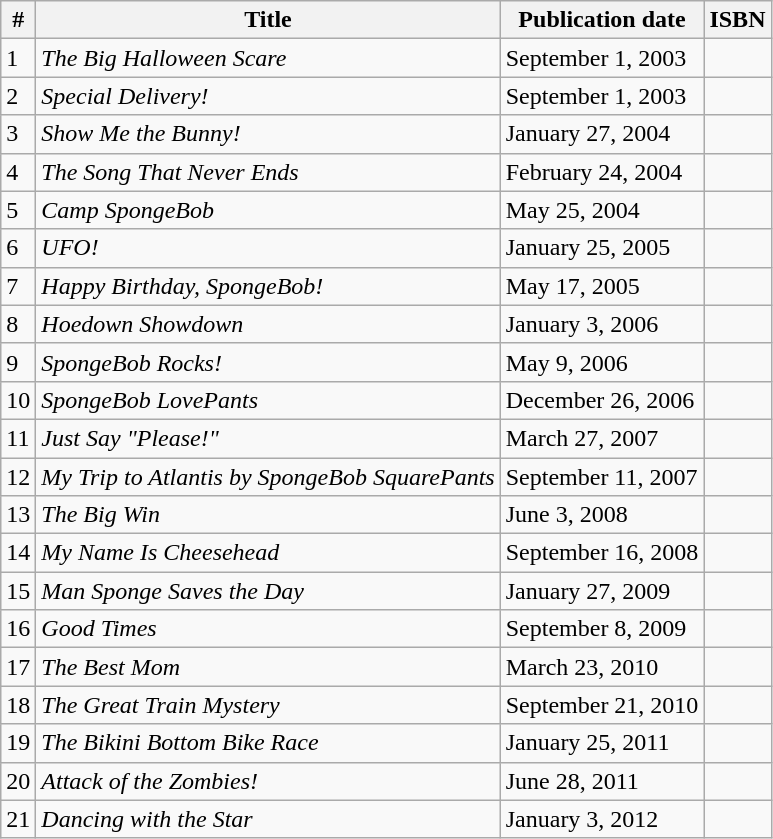<table class="wikitable">
<tr>
<th>#</th>
<th>Title</th>
<th>Publication date</th>
<th>ISBN</th>
</tr>
<tr>
<td>1</td>
<td><em>The Big Halloween Scare</em></td>
<td>September 1, 2003</td>
<td></td>
</tr>
<tr>
<td>2</td>
<td><em>Special Delivery!</em></td>
<td>September 1, 2003</td>
<td></td>
</tr>
<tr>
<td>3</td>
<td><em>Show Me the Bunny!</em></td>
<td>January 27, 2004</td>
<td></td>
</tr>
<tr>
<td>4</td>
<td><em>The Song That Never Ends</em></td>
<td>February 24, 2004</td>
<td></td>
</tr>
<tr>
<td>5</td>
<td><em>Camp SpongeBob</em></td>
<td>May 25, 2004</td>
<td></td>
</tr>
<tr>
<td>6</td>
<td><em>UFO!</em></td>
<td>January 25, 2005</td>
<td></td>
</tr>
<tr>
<td>7</td>
<td><em>Happy Birthday, SpongeBob!</em></td>
<td>May 17, 2005</td>
<td></td>
</tr>
<tr>
<td>8</td>
<td><em>Hoedown Showdown</em></td>
<td>January 3, 2006</td>
<td></td>
</tr>
<tr>
<td>9</td>
<td><em>SpongeBob Rocks!</em></td>
<td>May 9, 2006</td>
<td></td>
</tr>
<tr>
<td>10</td>
<td><em>SpongeBob LovePants</em></td>
<td>December 26, 2006</td>
<td></td>
</tr>
<tr>
<td>11</td>
<td><em>Just Say "Please!"</em></td>
<td>March 27, 2007</td>
<td></td>
</tr>
<tr>
<td>12</td>
<td><em>My Trip to Atlantis by SpongeBob SquarePants</em></td>
<td>September 11, 2007</td>
<td></td>
</tr>
<tr>
<td>13</td>
<td><em>The Big Win</em></td>
<td>June 3, 2008</td>
<td></td>
</tr>
<tr>
<td>14</td>
<td><em>My Name Is Cheesehead</em></td>
<td>September 16, 2008</td>
<td></td>
</tr>
<tr>
<td>15</td>
<td><em>Man Sponge Saves the Day</em></td>
<td>January 27, 2009</td>
<td></td>
</tr>
<tr>
<td>16</td>
<td><em>Good Times</em></td>
<td>September 8, 2009</td>
<td></td>
</tr>
<tr>
<td>17</td>
<td><em>The Best Mom</em></td>
<td>March 23, 2010</td>
<td></td>
</tr>
<tr>
<td>18</td>
<td><em>The Great Train Mystery</em></td>
<td>September 21, 2010</td>
<td></td>
</tr>
<tr>
<td>19</td>
<td><em>The Bikini Bottom Bike Race</em></td>
<td>January 25, 2011</td>
<td></td>
</tr>
<tr>
<td>20</td>
<td><em>Attack of the Zombies!</em></td>
<td>June 28, 2011</td>
<td></td>
</tr>
<tr>
<td>21</td>
<td><em>Dancing with the Star</em></td>
<td>January 3, 2012</td>
<td></td>
</tr>
</table>
